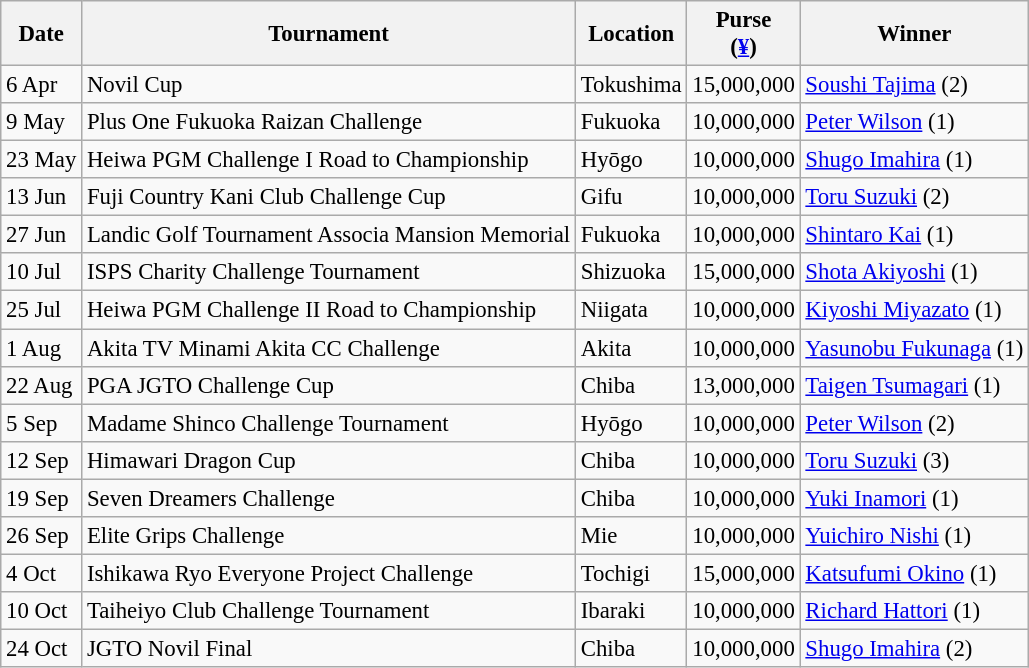<table class="wikitable" style="font-size:95%">
<tr>
<th>Date</th>
<th>Tournament</th>
<th>Location</th>
<th>Purse<br>(<a href='#'>¥</a>)</th>
<th>Winner</th>
</tr>
<tr>
<td>6 Apr</td>
<td>Novil Cup</td>
<td>Tokushima</td>
<td align=right>15,000,000</td>
<td> <a href='#'>Soushi Tajima</a> (2)</td>
</tr>
<tr>
<td>9 May</td>
<td>Plus One Fukuoka Raizan Challenge</td>
<td>Fukuoka</td>
<td align=right>10,000,000</td>
<td> <a href='#'>Peter Wilson</a> (1)</td>
</tr>
<tr>
<td>23 May</td>
<td>Heiwa PGM Challenge I Road to Championship</td>
<td>Hyōgo</td>
<td align=right>10,000,000</td>
<td> <a href='#'>Shugo Imahira</a> (1)</td>
</tr>
<tr>
<td>13 Jun</td>
<td>Fuji Country Kani Club Challenge Cup</td>
<td>Gifu</td>
<td align=right>10,000,000</td>
<td> <a href='#'>Toru Suzuki</a> (2)</td>
</tr>
<tr>
<td>27 Jun</td>
<td>Landic Golf Tournament Associa Mansion Memorial</td>
<td>Fukuoka</td>
<td align=right>10,000,000</td>
<td> <a href='#'>Shintaro Kai</a> (1)</td>
</tr>
<tr>
<td>10 Jul</td>
<td>ISPS Charity Challenge Tournament</td>
<td>Shizuoka</td>
<td align=right>15,000,000</td>
<td> <a href='#'>Shota Akiyoshi</a> (1)</td>
</tr>
<tr>
<td>25 Jul</td>
<td>Heiwa PGM Challenge II Road to Championship</td>
<td>Niigata</td>
<td align=right>10,000,000</td>
<td> <a href='#'>Kiyoshi Miyazato</a> (1)</td>
</tr>
<tr>
<td>1 Aug</td>
<td>Akita TV Minami Akita CC Challenge</td>
<td>Akita</td>
<td align=right>10,000,000</td>
<td> <a href='#'>Yasunobu Fukunaga</a> (1)</td>
</tr>
<tr>
<td>22 Aug</td>
<td>PGA JGTO Challenge Cup</td>
<td>Chiba</td>
<td align=right>13,000,000</td>
<td> <a href='#'>Taigen Tsumagari</a> (1)</td>
</tr>
<tr>
<td>5 Sep</td>
<td>Madame Shinco Challenge Tournament</td>
<td>Hyōgo</td>
<td align=right>10,000,000</td>
<td> <a href='#'>Peter Wilson</a> (2)</td>
</tr>
<tr>
<td>12 Sep</td>
<td>Himawari Dragon Cup</td>
<td>Chiba</td>
<td align=right>10,000,000</td>
<td> <a href='#'>Toru Suzuki</a> (3)</td>
</tr>
<tr>
<td>19 Sep</td>
<td>Seven Dreamers Challenge</td>
<td>Chiba</td>
<td align=right>10,000,000</td>
<td> <a href='#'>Yuki Inamori</a> (1)</td>
</tr>
<tr>
<td>26 Sep</td>
<td>Elite Grips Challenge</td>
<td>Mie</td>
<td align=right>10,000,000</td>
<td> <a href='#'>Yuichiro Nishi</a> (1)</td>
</tr>
<tr>
<td>4 Oct</td>
<td>Ishikawa Ryo Everyone Project Challenge</td>
<td>Tochigi</td>
<td align=right>15,000,000</td>
<td> <a href='#'>Katsufumi Okino</a> (1)</td>
</tr>
<tr>
<td>10 Oct</td>
<td>Taiheiyo Club Challenge Tournament</td>
<td>Ibaraki</td>
<td align=right>10,000,000</td>
<td> <a href='#'>Richard Hattori</a> (1)</td>
</tr>
<tr>
<td>24 Oct</td>
<td>JGTO Novil Final</td>
<td>Chiba</td>
<td align=right>10,000,000</td>
<td> <a href='#'>Shugo Imahira</a> (2)</td>
</tr>
</table>
